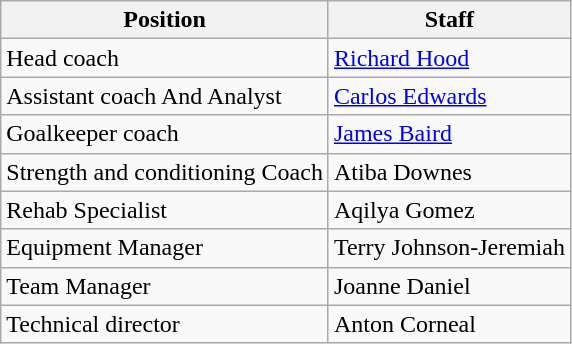<table class="wikitable">
<tr>
<th>Position</th>
<th>Staff</th>
</tr>
<tr>
<td>Head coach</td>
<td> <a href='#'>Richard Hood</a></td>
</tr>
<tr>
<td>Assistant coach And Analyst</td>
<td> <a href='#'>Carlos Edwards</a></td>
</tr>
<tr>
<td>Goalkeeper coach</td>
<td> <a href='#'>James Baird</a></td>
</tr>
<tr>
<td>Strength and conditioning Coach</td>
<td> Atiba Downes</td>
</tr>
<tr>
<td>Rehab Specialist</td>
<td> Aqilya Gomez</td>
</tr>
<tr>
<td>Equipment Manager</td>
<td> Terry Johnson-Jeremiah</td>
</tr>
<tr>
<td>Team Manager</td>
<td> Joanne Daniel</td>
</tr>
<tr>
<td>Technical director</td>
<td> Anton Corneal</td>
</tr>
</table>
